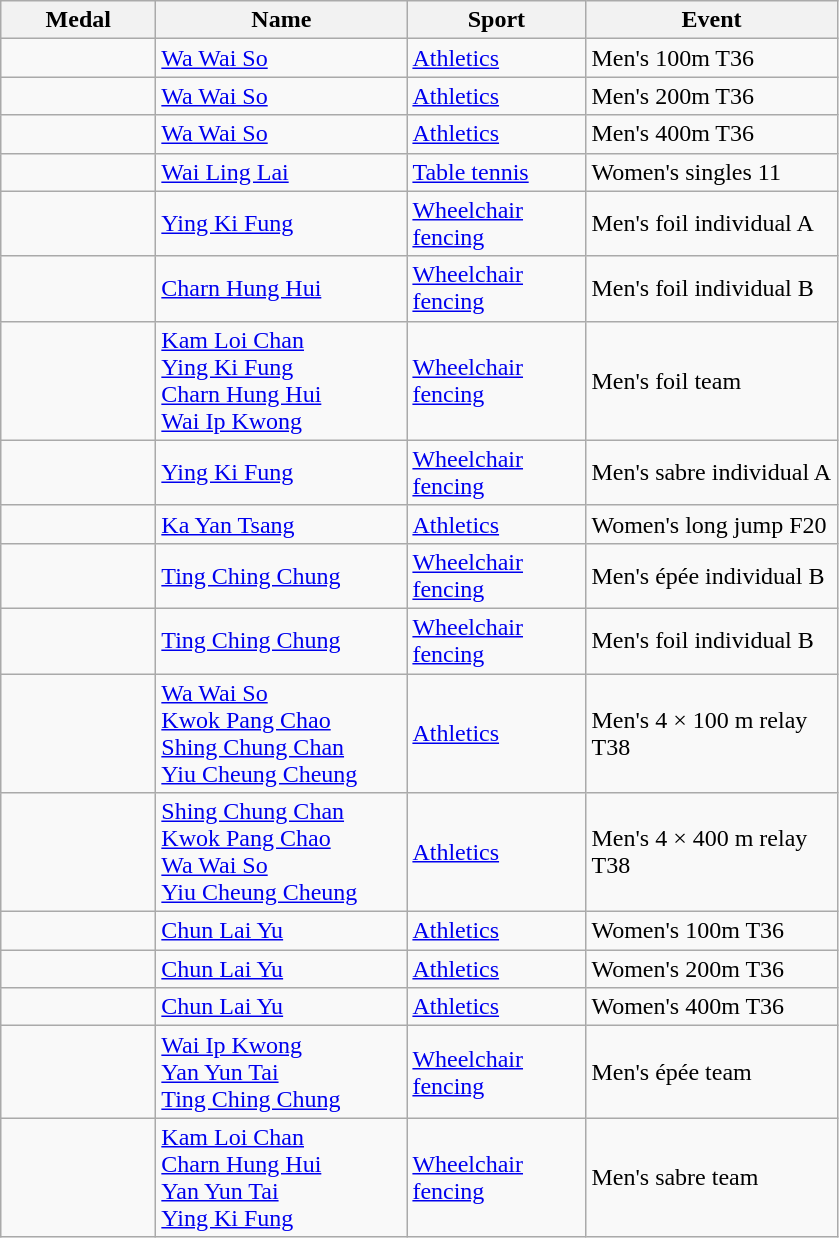<table class="wikitable">
<tr>
<th style="width:6em">Medal</th>
<th style="width:10em">Name</th>
<th style="width:7em">Sport</th>
<th style="width:10em">Event</th>
</tr>
<tr>
<td></td>
<td><a href='#'>Wa Wai So</a></td>
<td><a href='#'>Athletics</a></td>
<td>Men's 100m T36</td>
</tr>
<tr>
<td></td>
<td><a href='#'>Wa Wai So</a></td>
<td><a href='#'>Athletics</a></td>
<td>Men's 200m T36</td>
</tr>
<tr>
<td></td>
<td><a href='#'>Wa Wai So</a></td>
<td><a href='#'>Athletics</a></td>
<td>Men's 400m T36</td>
</tr>
<tr>
<td></td>
<td><a href='#'>Wai Ling Lai</a></td>
<td><a href='#'>Table tennis</a></td>
<td>Women's singles 11</td>
</tr>
<tr>
<td></td>
<td><a href='#'>Ying Ki Fung</a></td>
<td><a href='#'>Wheelchair fencing</a></td>
<td>Men's foil individual A</td>
</tr>
<tr>
<td></td>
<td><a href='#'>Charn Hung Hui</a></td>
<td><a href='#'>Wheelchair fencing</a></td>
<td>Men's foil individual B</td>
</tr>
<tr>
<td></td>
<td><a href='#'>Kam Loi Chan</a><br> <a href='#'>Ying Ki Fung</a><br> <a href='#'>Charn Hung Hui</a><br> <a href='#'>Wai Ip Kwong</a></td>
<td><a href='#'>Wheelchair fencing</a></td>
<td>Men's foil team</td>
</tr>
<tr>
<td></td>
<td><a href='#'>Ying Ki Fung</a></td>
<td><a href='#'>Wheelchair fencing</a></td>
<td>Men's sabre individual A</td>
</tr>
<tr>
<td></td>
<td><a href='#'>Ka Yan Tsang</a></td>
<td><a href='#'>Athletics</a></td>
<td>Women's long jump F20</td>
</tr>
<tr>
<td></td>
<td><a href='#'>Ting Ching Chung</a></td>
<td><a href='#'>Wheelchair fencing</a></td>
<td>Men's épée individual B</td>
</tr>
<tr>
<td></td>
<td><a href='#'>Ting Ching Chung</a></td>
<td><a href='#'>Wheelchair fencing</a></td>
<td>Men's foil individual B</td>
</tr>
<tr>
<td></td>
<td><a href='#'>Wa Wai So</a><br> <a href='#'>Kwok Pang Chao</a><br> <a href='#'>Shing Chung Chan</a><br> <a href='#'>Yiu Cheung Cheung</a></td>
<td><a href='#'>Athletics</a></td>
<td>Men's 4 × 100 m relay T38</td>
</tr>
<tr>
<td></td>
<td><a href='#'>Shing Chung Chan</a><br> <a href='#'>Kwok Pang Chao</a><br> <a href='#'>Wa Wai So</a><br> <a href='#'>Yiu Cheung Cheung</a></td>
<td><a href='#'>Athletics</a></td>
<td>Men's 4 × 400 m relay T38</td>
</tr>
<tr>
<td></td>
<td><a href='#'>Chun Lai Yu</a></td>
<td><a href='#'>Athletics</a></td>
<td>Women's 100m T36</td>
</tr>
<tr>
<td></td>
<td><a href='#'>Chun Lai Yu</a></td>
<td><a href='#'>Athletics</a></td>
<td>Women's 200m T36</td>
</tr>
<tr>
<td></td>
<td><a href='#'>Chun Lai Yu</a></td>
<td><a href='#'>Athletics</a></td>
<td>Women's 400m T36</td>
</tr>
<tr>
<td></td>
<td><a href='#'>Wai Ip Kwong</a><br> <a href='#'>Yan Yun Tai</a><br> <a href='#'>Ting Ching Chung</a></td>
<td><a href='#'>Wheelchair fencing</a></td>
<td>Men's épée team</td>
</tr>
<tr>
<td></td>
<td><a href='#'>Kam Loi Chan</a><br> <a href='#'>Charn Hung Hui</a><br> <a href='#'>Yan Yun Tai</a><br> <a href='#'>Ying Ki Fung</a></td>
<td><a href='#'>Wheelchair fencing</a></td>
<td>Men's sabre team</td>
</tr>
</table>
